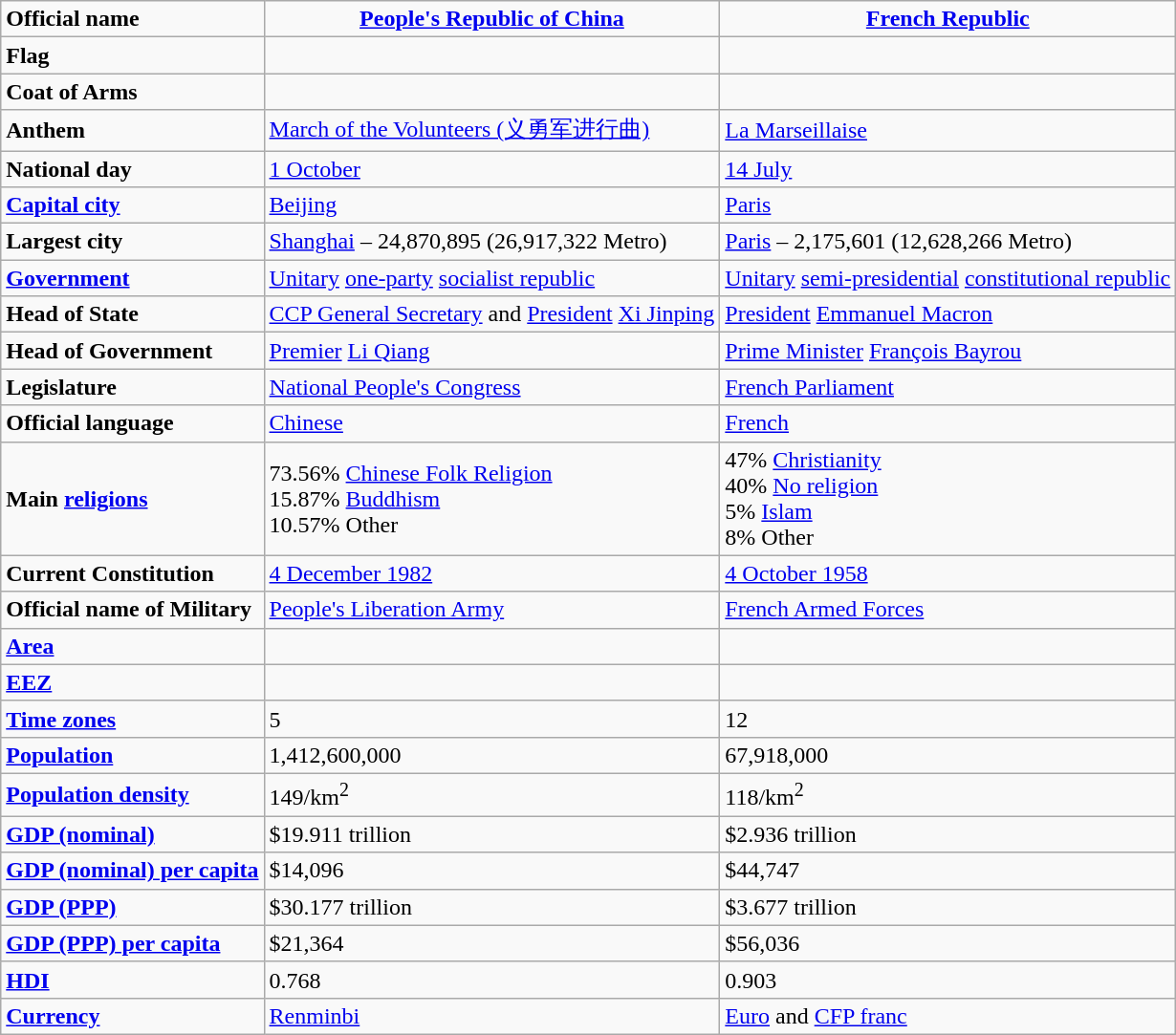<table class="wikitable">
<tr>
<td><strong>Official name</strong></td>
<td style="text-align:center"><strong><a href='#'>People's Republic of China</a></strong></td>
<td style="text-align:center"><strong><a href='#'>French Republic</a></strong></td>
</tr>
<tr>
<td><strong>Flag</strong></td>
<td style="text-align:center"></td>
<td style="text-align:center"></td>
</tr>
<tr>
<td><strong>Coat of Arms</strong></td>
<td style="text-align:center"></td>
<td style="text-align:center"></td>
</tr>
<tr>
<td><strong>Anthem</strong></td>
<td><a href='#'>March of the Volunteers (义勇军进行曲)</a></td>
<td><a href='#'>La Marseillaise</a></td>
</tr>
<tr>
<td><strong>National day</strong></td>
<td><a href='#'>1 October</a></td>
<td><a href='#'>14 July</a></td>
</tr>
<tr>
<td><strong><a href='#'>Capital city</a></strong></td>
<td><a href='#'>Beijing</a></td>
<td><a href='#'>Paris</a></td>
</tr>
<tr>
<td><strong>Largest city</strong></td>
<td><a href='#'>Shanghai</a> – 24,870,895 (26,917,322 Metro)</td>
<td><a href='#'>Paris</a> – 2,175,601 (12,628,266 Metro)</td>
</tr>
<tr>
<td><strong><a href='#'>Government</a></strong></td>
<td><a href='#'>Unitary</a> <a href='#'>one-party</a> <a href='#'>socialist republic</a></td>
<td><a href='#'>Unitary</a> <a href='#'>semi-presidential</a> <a href='#'>constitutional republic</a></td>
</tr>
<tr>
<td><strong>Head of State</strong></td>
<td><a href='#'>CCP General Secretary</a> and <a href='#'>President</a> <a href='#'>Xi Jinping</a></td>
<td><a href='#'>President</a> <a href='#'>Emmanuel Macron</a></td>
</tr>
<tr>
<td><strong>Head of Government</strong></td>
<td><a href='#'>Premier</a> <a href='#'>Li Qiang</a></td>
<td><a href='#'>Prime Minister</a> <a href='#'>François Bayrou</a></td>
</tr>
<tr>
<td><strong>Legislature</strong></td>
<td><a href='#'>National People's Congress</a></td>
<td><a href='#'>French Parliament</a></td>
</tr>
<tr>
<td><strong>Official language</strong></td>
<td><a href='#'>Chinese</a></td>
<td><a href='#'>French</a></td>
</tr>
<tr>
<td><strong>Main <a href='#'>religions</a></strong></td>
<td>73.56% <a href='#'>Chinese Folk Religion</a><br>15.87% <a href='#'>Buddhism</a><br>10.57% Other</td>
<td>47% <a href='#'>Christianity</a><br>40% <a href='#'>No religion</a><br>5% <a href='#'>Islam</a><br>8% Other</td>
</tr>
<tr>
<td><strong>Current Constitution</strong></td>
<td><a href='#'>4 December 1982</a></td>
<td><a href='#'>4 October 1958</a></td>
</tr>
<tr>
<td><strong>Official name of Military</strong></td>
<td><a href='#'>People's Liberation Army</a></td>
<td><a href='#'>French Armed Forces</a></td>
</tr>
<tr>
<td><strong><a href='#'>Area</a></strong></td>
<td></td>
<td></td>
</tr>
<tr>
<td><strong><a href='#'>EEZ</a></strong></td>
<td></td>
<td></td>
</tr>
<tr>
<td><strong><a href='#'>Time zones</a></strong></td>
<td>5</td>
<td>12</td>
</tr>
<tr>
<td><strong><a href='#'>Population</a></strong></td>
<td>1,412,600,000</td>
<td>67,918,000</td>
</tr>
<tr>
<td><strong><a href='#'>Population density</a></strong></td>
<td>149/km<sup>2</sup></td>
<td>118/km<sup>2</sup></td>
</tr>
<tr>
<td><strong><a href='#'>GDP (nominal)</a></strong></td>
<td>$19.911 trillion</td>
<td>$2.936 trillion</td>
</tr>
<tr>
<td><strong><a href='#'>GDP (nominal) per capita</a></strong></td>
<td>$14,096</td>
<td>$44,747</td>
</tr>
<tr>
<td><strong><a href='#'>GDP (PPP)</a></strong></td>
<td>$30.177 trillion</td>
<td>$3.677 trillion</td>
</tr>
<tr>
<td><strong><a href='#'>GDP (PPP) per capita</a></strong></td>
<td>$21,364</td>
<td>$56,036</td>
</tr>
<tr>
<td><strong><a href='#'>HDI</a></strong></td>
<td>0.768</td>
<td>0.903</td>
</tr>
<tr>
<td><strong><a href='#'>Currency</a></strong></td>
<td><a href='#'>Renminbi</a></td>
<td><a href='#'>Euro</a> and <a href='#'>CFP franc</a></td>
</tr>
</table>
